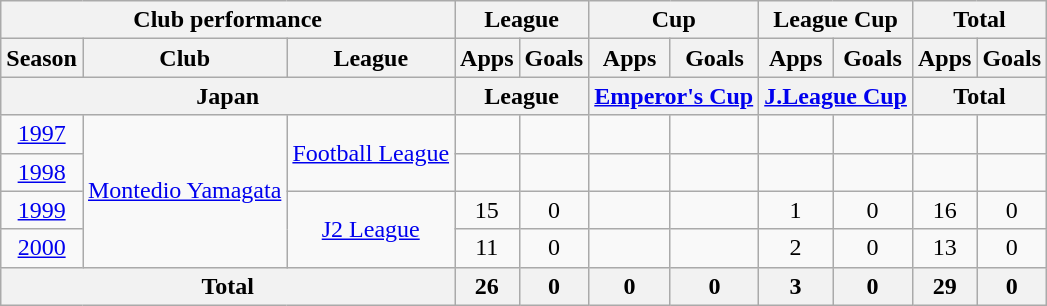<table class="wikitable" style="text-align:center;">
<tr>
<th colspan=3>Club performance</th>
<th colspan=2>League</th>
<th colspan=2>Cup</th>
<th colspan=2>League Cup</th>
<th colspan=2>Total</th>
</tr>
<tr>
<th>Season</th>
<th>Club</th>
<th>League</th>
<th>Apps</th>
<th>Goals</th>
<th>Apps</th>
<th>Goals</th>
<th>Apps</th>
<th>Goals</th>
<th>Apps</th>
<th>Goals</th>
</tr>
<tr>
<th colspan=3>Japan</th>
<th colspan=2>League</th>
<th colspan=2><a href='#'>Emperor's Cup</a></th>
<th colspan=2><a href='#'>J.League Cup</a></th>
<th colspan=2>Total</th>
</tr>
<tr>
<td><a href='#'>1997</a></td>
<td rowspan="4"><a href='#'>Montedio Yamagata</a></td>
<td rowspan="2"><a href='#'>Football League</a></td>
<td></td>
<td></td>
<td></td>
<td></td>
<td></td>
<td></td>
<td></td>
<td></td>
</tr>
<tr>
<td><a href='#'>1998</a></td>
<td></td>
<td></td>
<td></td>
<td></td>
<td></td>
<td></td>
<td></td>
<td></td>
</tr>
<tr>
<td><a href='#'>1999</a></td>
<td rowspan="2"><a href='#'>J2 League</a></td>
<td>15</td>
<td>0</td>
<td></td>
<td></td>
<td>1</td>
<td>0</td>
<td>16</td>
<td>0</td>
</tr>
<tr>
<td><a href='#'>2000</a></td>
<td>11</td>
<td>0</td>
<td></td>
<td></td>
<td>2</td>
<td>0</td>
<td>13</td>
<td>0</td>
</tr>
<tr>
<th colspan=3>Total</th>
<th>26</th>
<th>0</th>
<th>0</th>
<th>0</th>
<th>3</th>
<th>0</th>
<th>29</th>
<th>0</th>
</tr>
</table>
